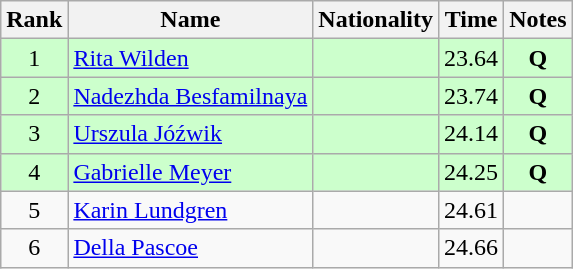<table class="wikitable sortable" style="text-align:center">
<tr>
<th>Rank</th>
<th>Name</th>
<th>Nationality</th>
<th>Time</th>
<th>Notes</th>
</tr>
<tr bgcolor=ccffcc>
<td>1</td>
<td align=left><a href='#'>Rita Wilden</a></td>
<td align=left></td>
<td>23.64</td>
<td><strong>Q</strong></td>
</tr>
<tr bgcolor=ccffcc>
<td>2</td>
<td align=left><a href='#'>Nadezhda Besfamilnaya</a></td>
<td align=left></td>
<td>23.74</td>
<td><strong>Q</strong></td>
</tr>
<tr bgcolor=ccffcc>
<td>3</td>
<td align=left><a href='#'>Urszula Jóźwik</a></td>
<td align=left></td>
<td>24.14</td>
<td><strong>Q</strong></td>
</tr>
<tr bgcolor=ccffcc>
<td>4</td>
<td align=left><a href='#'>Gabrielle Meyer</a></td>
<td align=left></td>
<td>24.25</td>
<td><strong>Q</strong></td>
</tr>
<tr>
<td>5</td>
<td align=left><a href='#'>Karin Lundgren</a></td>
<td align=left></td>
<td>24.61</td>
<td></td>
</tr>
<tr>
<td>6</td>
<td align=left><a href='#'>Della Pascoe</a></td>
<td align=left></td>
<td>24.66</td>
<td></td>
</tr>
</table>
